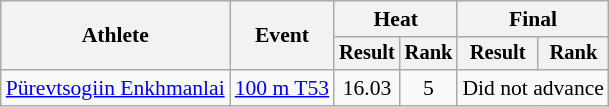<table class="wikitable" style="font-size:90%">
<tr>
<th rowspan="2">Athlete</th>
<th rowspan="2">Event</th>
<th colspan="2">Heat</th>
<th colspan="2">Final</th>
</tr>
<tr style="font-size:95%">
<th>Result</th>
<th>Rank</th>
<th>Result</th>
<th>Rank</th>
</tr>
<tr align=center>
<td align=left><a href='#'>Pürevtsogiin Enkhmanlai</a></td>
<td align=left><a href='#'>100 m T53</a></td>
<td>16.03</td>
<td>5</td>
<td colspan=2>Did not advance</td>
</tr>
</table>
